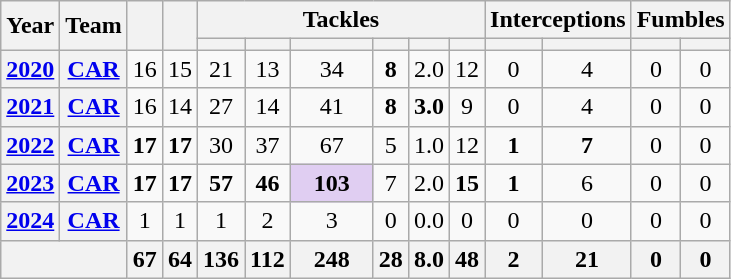<table class="wikitable sortable" style="text-align:center;">
<tr>
<th rowspan="2">Year</th>
<th rowspan="2">Team</th>
<th rowspan="2"></th>
<th rowspan="2"></th>
<th colspan="6">Tackles</th>
<th colspan="2">Interceptions</th>
<th colspan="2">Fumbles</th>
</tr>
<tr>
<th></th>
<th></th>
<th></th>
<th></th>
<th></th>
<th></th>
<th></th>
<th></th>
<th></th>
<th></th>
</tr>
<tr>
<th><a href='#'>2020</a></th>
<th><a href='#'>CAR</a></th>
<td>16</td>
<td>15</td>
<td>21</td>
<td>13</td>
<td>34</td>
<td><strong>8</strong></td>
<td>2.0</td>
<td>12</td>
<td>0</td>
<td>4</td>
<td>0</td>
<td>0</td>
</tr>
<tr>
<th><a href='#'>2021</a></th>
<th><a href='#'>CAR</a></th>
<td>16</td>
<td>14</td>
<td>27</td>
<td>14</td>
<td>41</td>
<td><strong>8</strong></td>
<td><strong>3.0</strong></td>
<td>9</td>
<td>0</td>
<td>4</td>
<td>0</td>
<td>0</td>
</tr>
<tr>
<th><a href='#'>2022</a></th>
<th><a href='#'>CAR</a></th>
<td><strong>17</strong></td>
<td><strong>17</strong></td>
<td>30</td>
<td>37</td>
<td>67</td>
<td>5</td>
<td>1.0</td>
<td>12</td>
<td><strong>1</strong></td>
<td><strong>7</strong></td>
<td>0</td>
<td>0</td>
</tr>
<tr>
<th><a href='#'>2023</a></th>
<th><a href='#'>CAR</a></th>
<td><strong>17</strong></td>
<td><strong>17</strong></td>
<td><strong>57</strong></td>
<td><strong>46</strong></td>
<td style="background:#e0cef2; width:3em;"><strong>103</strong></td>
<td>7</td>
<td>2.0</td>
<td><strong>15</strong></td>
<td><strong>1</strong></td>
<td>6</td>
<td>0</td>
<td>0</td>
</tr>
<tr>
<th><a href='#'>2024</a></th>
<th><a href='#'>CAR</a></th>
<td>1</td>
<td>1</td>
<td>1</td>
<td>2</td>
<td>3</td>
<td>0</td>
<td>0.0</td>
<td>0</td>
<td>0</td>
<td>0</td>
<td>0</td>
<td>0</td>
</tr>
<tr>
<th colspan="2"></th>
<th>67</th>
<th>64</th>
<th>136</th>
<th>112</th>
<th>248</th>
<th>28</th>
<th>8.0</th>
<th>48</th>
<th>2</th>
<th>21</th>
<th>0</th>
<th>0</th>
</tr>
</table>
